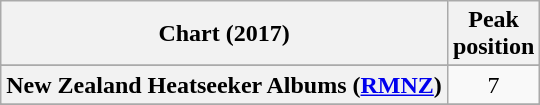<table class="wikitable sortable plainrowheaders" style="text-align:center">
<tr>
<th scope="col">Chart (2017)</th>
<th scope="col">Peak<br>position</th>
</tr>
<tr>
</tr>
<tr>
</tr>
<tr>
</tr>
<tr>
</tr>
<tr>
</tr>
<tr>
</tr>
<tr>
</tr>
<tr>
</tr>
<tr>
</tr>
<tr>
<th scope="row">New Zealand Heatseeker Albums (<a href='#'>RMNZ</a>)</th>
<td>7</td>
</tr>
<tr>
</tr>
<tr>
</tr>
<tr>
</tr>
<tr>
</tr>
<tr>
</tr>
</table>
